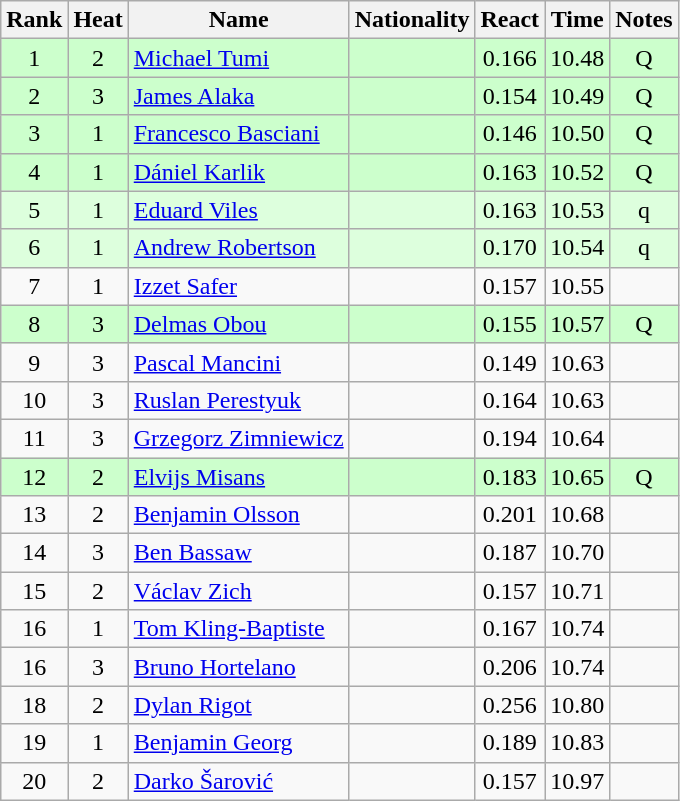<table class="wikitable sortable" style="text-align:center">
<tr>
<th>Rank</th>
<th>Heat</th>
<th>Name</th>
<th>Nationality</th>
<th>React</th>
<th>Time</th>
<th>Notes</th>
</tr>
<tr bgcolor=ccffcc>
<td>1</td>
<td>2</td>
<td align="left"><a href='#'>Michael Tumi</a></td>
<td align=left></td>
<td>0.166</td>
<td>10.48</td>
<td>Q</td>
</tr>
<tr bgcolor=ccffcc>
<td>2</td>
<td>3</td>
<td align="left"><a href='#'>James Alaka</a></td>
<td align=left></td>
<td>0.154</td>
<td>10.49</td>
<td>Q</td>
</tr>
<tr bgcolor=ccffcc>
<td>3</td>
<td>1</td>
<td align="left"><a href='#'>Francesco Basciani</a></td>
<td align=left></td>
<td>0.146</td>
<td>10.50</td>
<td>Q</td>
</tr>
<tr bgcolor=ccffcc>
<td>4</td>
<td>1</td>
<td align="left"><a href='#'>Dániel Karlik</a></td>
<td align=left></td>
<td>0.163</td>
<td>10.52</td>
<td>Q</td>
</tr>
<tr bgcolor=ddffdd>
<td>5</td>
<td>1</td>
<td align="left"><a href='#'>Eduard Viles</a></td>
<td align=left></td>
<td>0.163</td>
<td>10.53</td>
<td>q</td>
</tr>
<tr bgcolor=ddffdd>
<td>6</td>
<td>1</td>
<td align="left"><a href='#'>Andrew Robertson</a></td>
<td align=left></td>
<td>0.170</td>
<td>10.54</td>
<td>q</td>
</tr>
<tr>
<td>7</td>
<td>1</td>
<td align="left"><a href='#'>Izzet Safer</a></td>
<td align=left></td>
<td>0.157</td>
<td>10.55</td>
<td></td>
</tr>
<tr bgcolor=ccffcc>
<td>8</td>
<td>3</td>
<td align="left"><a href='#'>Delmas Obou</a></td>
<td align=left></td>
<td>0.155</td>
<td>10.57</td>
<td>Q</td>
</tr>
<tr>
<td>9</td>
<td>3</td>
<td align="left"><a href='#'>Pascal Mancini</a></td>
<td align=left></td>
<td>0.149</td>
<td>10.63</td>
<td></td>
</tr>
<tr>
<td>10</td>
<td>3</td>
<td align="left"><a href='#'>Ruslan Perestyuk</a></td>
<td align=left></td>
<td>0.164</td>
<td>10.63</td>
<td></td>
</tr>
<tr>
<td>11</td>
<td>3</td>
<td align="left"><a href='#'>Grzegorz Zimniewicz</a></td>
<td align=left></td>
<td>0.194</td>
<td>10.64</td>
<td></td>
</tr>
<tr bgcolor=ccffcc>
<td>12</td>
<td>2</td>
<td align="left"><a href='#'>Elvijs Misans</a></td>
<td align=left></td>
<td>0.183</td>
<td>10.65</td>
<td>Q</td>
</tr>
<tr>
<td>13</td>
<td>2</td>
<td align="left"><a href='#'>Benjamin Olsson</a></td>
<td align=left></td>
<td>0.201</td>
<td>10.68</td>
<td></td>
</tr>
<tr>
<td>14</td>
<td>3</td>
<td align="left"><a href='#'>Ben Bassaw</a></td>
<td align=left></td>
<td>0.187</td>
<td>10.70</td>
<td></td>
</tr>
<tr>
<td>15</td>
<td>2</td>
<td align="left"><a href='#'>Václav Zich</a></td>
<td align=left></td>
<td>0.157</td>
<td>10.71</td>
<td></td>
</tr>
<tr>
<td>16</td>
<td>1</td>
<td align="left"><a href='#'>Tom Kling-Baptiste</a></td>
<td align=left></td>
<td>0.167</td>
<td>10.74</td>
<td></td>
</tr>
<tr>
<td>16</td>
<td>3</td>
<td align="left"><a href='#'>Bruno Hortelano</a></td>
<td align=left></td>
<td>0.206</td>
<td>10.74</td>
<td></td>
</tr>
<tr>
<td>18</td>
<td>2</td>
<td align="left"><a href='#'>Dylan Rigot</a></td>
<td align=left></td>
<td>0.256</td>
<td>10.80</td>
<td></td>
</tr>
<tr>
<td>19</td>
<td>1</td>
<td align="left"><a href='#'>Benjamin Georg</a></td>
<td align=left></td>
<td>0.189</td>
<td>10.83</td>
<td></td>
</tr>
<tr>
<td>20</td>
<td>2</td>
<td align="left"><a href='#'>Darko Šarović</a></td>
<td align=left></td>
<td>0.157</td>
<td>10.97</td>
<td></td>
</tr>
</table>
